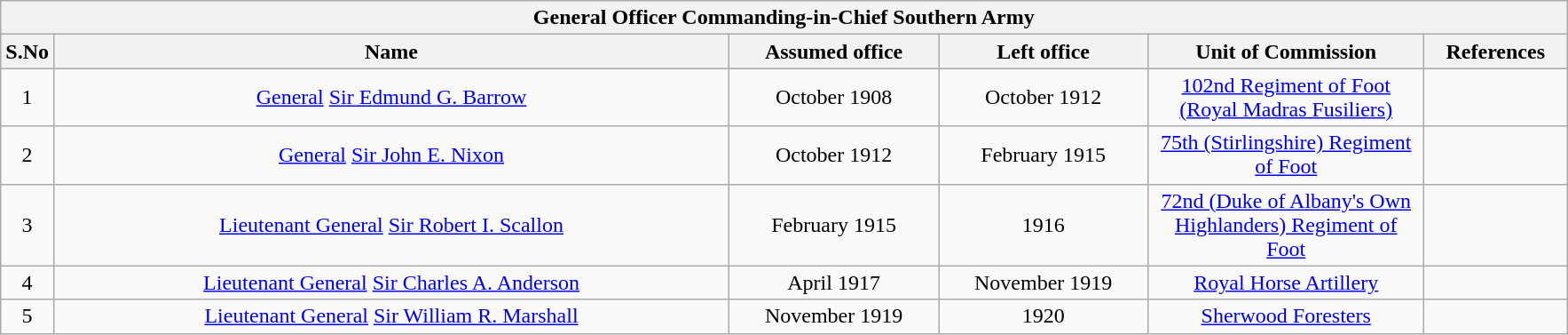<table class="wikitable sortable" style="text-align:center">
<tr>
<th colspan="6"><strong>General Officer Commanding-in-Chief Southern Army</strong></th>
</tr>
<tr style="background:#cccccc">
<th scope="col" style="width: 20px;">S.No</th>
<th scope="col" style="width: 500px;">Name</th>
<th scope="col" style="width: 150px;">Assumed office</th>
<th scope="col" style="width: 150px;">Left office</th>
<th scope="col" style="width: 200px;">Unit of Commission</th>
<th scope="col" style="width: 100px;">References</th>
</tr>
<tr>
<td>1</td>
<td><a href='#'>General</a> <a href='#'>Sir Edmund G. Barrow</a> </td>
<td>October 1908</td>
<td>October 1912</td>
<td><a href='#'>102nd Regiment of Foot (Royal Madras Fusiliers)</a></td>
<td></td>
</tr>
<tr>
<td>2</td>
<td><a href='#'>General</a> <a href='#'>Sir John E. Nixon</a> </td>
<td>October 1912</td>
<td>February 1915</td>
<td><a href='#'>75th (Stirlingshire) Regiment of Foot</a></td>
<td></td>
</tr>
<tr>
<td>3</td>
<td><a href='#'>Lieutenant General</a> <a href='#'>Sir Robert I. Scallon</a> </td>
<td>February 1915</td>
<td>1916</td>
<td><a href='#'>72nd (Duke of Albany's Own Highlanders) Regiment of Foot</a></td>
<td></td>
</tr>
<tr>
<td>4</td>
<td><a href='#'>Lieutenant General</a> <a href='#'>Sir Charles A. Anderson</a> </td>
<td>April 1917</td>
<td>November 1919</td>
<td><a href='#'>Royal Horse Artillery</a></td>
<td></td>
</tr>
<tr>
<td>5</td>
<td><a href='#'>Lieutenant General</a> <a href='#'>Sir William R. Marshall</a> </td>
<td>November 1919</td>
<td>1920</td>
<td><a href='#'>Sherwood Foresters</a></td>
<td></td>
</tr>
</table>
